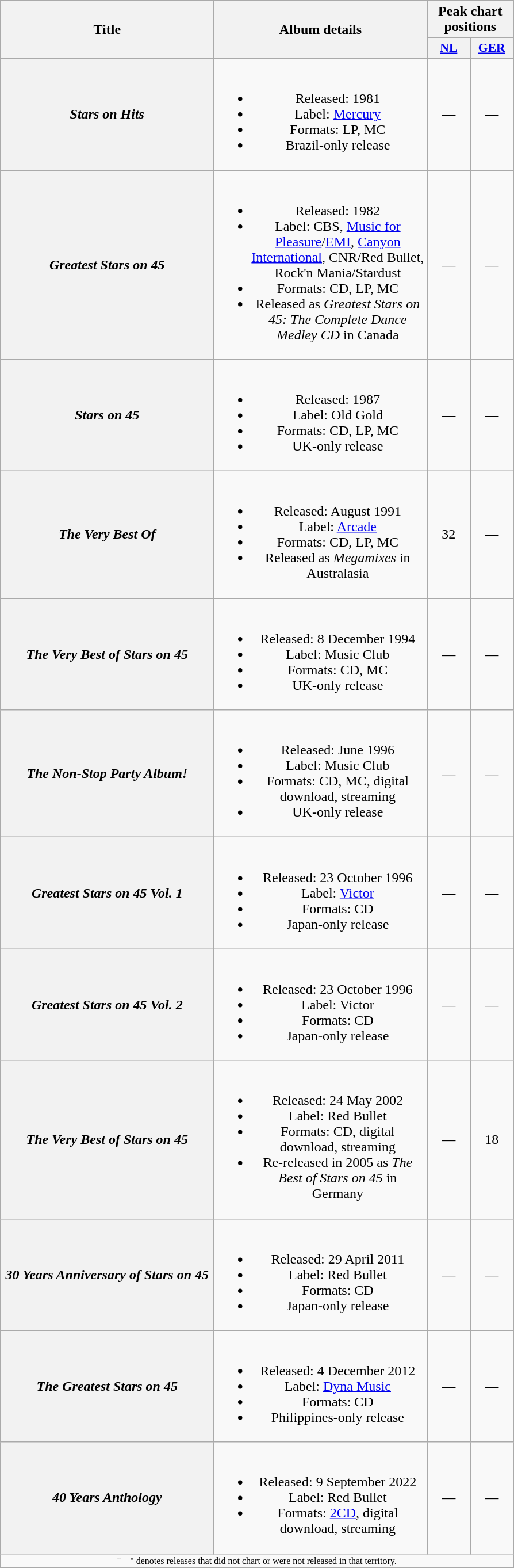<table class="wikitable plainrowheaders" style="text-align:center;">
<tr>
<th rowspan="2" scope="col" style="width:15em;">Title</th>
<th rowspan="2" scope="col" style="width:15em;">Album details</th>
<th colspan="2">Peak chart<br>positions</th>
</tr>
<tr>
<th scope="col" style="width:3em;font-size:90%;"><a href='#'>NL</a><br></th>
<th scope="col" style="width:3em;font-size:90%;"><a href='#'>GER</a><br></th>
</tr>
<tr>
<th scope="row"><em>Stars on Hits</em></th>
<td><br><ul><li>Released: 1981</li><li>Label: <a href='#'>Mercury</a></li><li>Formats: LP, MC</li><li>Brazil-only release</li></ul></td>
<td>—</td>
<td>—</td>
</tr>
<tr>
<th scope="row"><em>Greatest Stars on 45</em></th>
<td><br><ul><li>Released: 1982</li><li>Label: CBS, <a href='#'>Music for Pleasure</a>/<a href='#'>EMI</a>, <a href='#'>Canyon International</a>, CNR/Red Bullet, Rock'n Mania/Stardust</li><li>Formats: CD, LP, MC</li><li>Released as <em>Greatest Stars on 45: The Complete Dance Medley CD</em> in Canada</li></ul></td>
<td>—</td>
<td>—</td>
</tr>
<tr>
<th scope="row"><em>Stars on 45</em></th>
<td><br><ul><li>Released: 1987</li><li>Label: Old Gold</li><li>Formats: CD, LP, MC</li><li>UK-only release</li></ul></td>
<td>—</td>
<td>—</td>
</tr>
<tr>
<th scope="row"><em>The Very Best Of</em></th>
<td><br><ul><li>Released: August 1991</li><li>Label: <a href='#'>Arcade</a></li><li>Formats: CD, LP, MC</li><li>Released as <em>Megamixes</em> in Australasia</li></ul></td>
<td>32</td>
<td>—</td>
</tr>
<tr>
<th scope="row"><em>The Very Best of Stars on 45</em></th>
<td><br><ul><li>Released: 8 December 1994</li><li>Label: Music Club</li><li>Formats: CD, MC</li><li>UK-only release</li></ul></td>
<td>—</td>
<td>—</td>
</tr>
<tr>
<th scope="row"><em>The Non-Stop Party Album!</em></th>
<td><br><ul><li>Released: June 1996</li><li>Label: Music Club</li><li>Formats: CD, MC, digital download, streaming</li><li>UK-only release</li></ul></td>
<td>—</td>
<td>—</td>
</tr>
<tr>
<th scope="row"><em>Greatest Stars on 45 Vol. 1</em></th>
<td><br><ul><li>Released: 23 October 1996</li><li>Label: <a href='#'>Victor</a></li><li>Formats: CD</li><li>Japan-only release</li></ul></td>
<td>—</td>
<td>—</td>
</tr>
<tr>
<th scope="row"><em>Greatest Stars on 45 Vol. 2</em></th>
<td><br><ul><li>Released: 23 October 1996</li><li>Label: Victor</li><li>Formats: CD</li><li>Japan-only release</li></ul></td>
<td>—</td>
<td>—</td>
</tr>
<tr>
<th scope="row"><em>The Very Best of Stars on 45</em></th>
<td><br><ul><li>Released: 24 May 2002</li><li>Label: Red Bullet</li><li>Formats: CD, digital download, streaming</li><li>Re-released in 2005 as <em>The Best of Stars on 45</em> in Germany</li></ul></td>
<td>—</td>
<td>18</td>
</tr>
<tr>
<th scope="row"><em>30 Years Anniversary of Stars on 45</em></th>
<td><br><ul><li>Released: 29 April 2011</li><li>Label: Red Bullet</li><li>Formats: CD</li><li>Japan-only release</li></ul></td>
<td>—</td>
<td>—</td>
</tr>
<tr>
<th scope="row"><em>The Greatest Stars on 45</em></th>
<td><br><ul><li>Released: 4 December 2012</li><li>Label: <a href='#'>Dyna Music</a></li><li>Formats: CD</li><li>Philippines-only release</li></ul></td>
<td>—</td>
<td>—</td>
</tr>
<tr>
<th scope="row"><em>40 Years Anthology</em></th>
<td><br><ul><li>Released: 9 September 2022</li><li>Label: Red Bullet</li><li>Formats: <a href='#'>2CD</a>, digital download, streaming</li></ul></td>
<td>—</td>
<td>—</td>
</tr>
<tr>
<td colspan="4" style="font-size:8pt">"—" denotes releases that did not chart or were not released in that territory.</td>
</tr>
</table>
